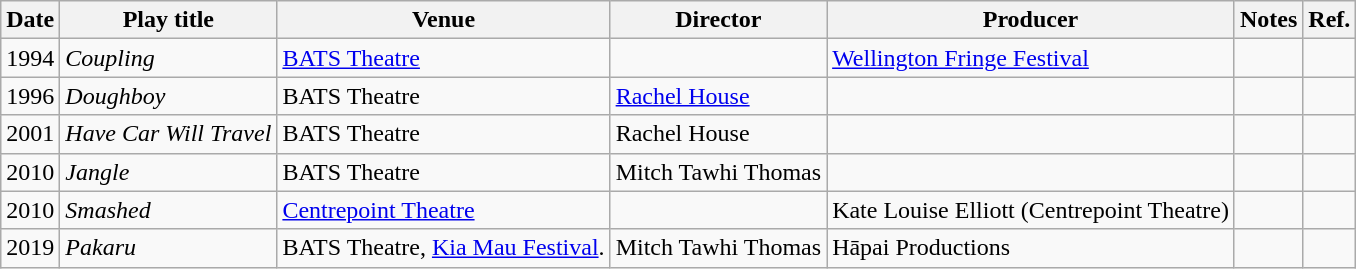<table class="wikitable sortable">
<tr>
<th>Date</th>
<th>Play title</th>
<th>Venue</th>
<th>Director</th>
<th>Producer</th>
<th>Notes</th>
<th>Ref.</th>
</tr>
<tr>
<td>1994</td>
<td><em>Coupling</em></td>
<td><a href='#'>BATS Theatre</a></td>
<td></td>
<td><a href='#'>Wellington Fringe Festival</a></td>
<td></td>
<td></td>
</tr>
<tr>
<td>1996</td>
<td><em>Doughboy</em></td>
<td>BATS Theatre</td>
<td><a href='#'>Rachel House</a></td>
<td></td>
<td></td>
<td></td>
</tr>
<tr>
<td>2001</td>
<td><em>Have Car Will Travel</em></td>
<td>BATS Theatre</td>
<td>Rachel House</td>
<td></td>
<td></td>
<td></td>
</tr>
<tr>
<td>2010</td>
<td><em>Jangle</em></td>
<td>BATS Theatre</td>
<td>Mitch Tawhi Thomas</td>
<td></td>
<td></td>
<td></td>
</tr>
<tr>
<td>2010</td>
<td><em>Smashed</em></td>
<td><a href='#'>Centrepoint Theatre</a></td>
<td></td>
<td>Kate Louise Elliott (Centrepoint Theatre)</td>
<td></td>
<td></td>
</tr>
<tr>
<td>2019</td>
<td><em>Pakaru</em></td>
<td>BATS Theatre, <a href='#'>Kia Mau Festival</a>.</td>
<td>Mitch Tawhi Thomas</td>
<td>Hāpai Productions</td>
<td></td>
<td></td>
</tr>
</table>
